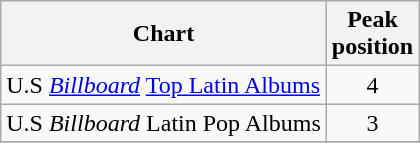<table class="wikitable sortable">
<tr>
<th>Chart</th>
<th>Peak<br>position</th>
</tr>
<tr>
<td>U.S <em><a href='#'>Billboard</a></em> <a href='#'>Top Latin Albums</a></td>
<td style="text-align:center;">4</td>
</tr>
<tr>
<td>U.S <em>Billboard</em> Latin Pop Albums</td>
<td style="text-align:center;">3</td>
</tr>
<tr>
</tr>
</table>
